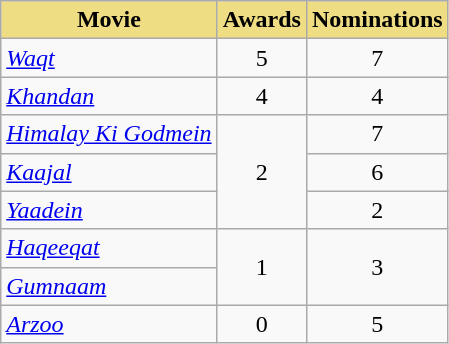<table class="wikitable sortable" style="text-align:center">
<tr>
<th style="background:#EEDD82;">Movie</th>
<th style="background:#EEDD82;">Awards</th>
<th style="background:#EEDD82;">Nominations</th>
</tr>
<tr>
<td align="left"><em><a href='#'>Waqt</a></em></td>
<td>5</td>
<td>7</td>
</tr>
<tr>
<td align="left"><em><a href='#'>Khandan</a></em></td>
<td>4</td>
<td>4</td>
</tr>
<tr>
<td align="left"><em><a href='#'>Himalay Ki Godmein</a></em></td>
<td rowspan=3>2</td>
<td>7</td>
</tr>
<tr>
<td align="left"><em><a href='#'>Kaajal</a></em></td>
<td>6</td>
</tr>
<tr>
<td align="left"><em><a href='#'>Yaadein</a></em></td>
<td>2</td>
</tr>
<tr>
<td align="left"><em><a href='#'>Haqeeqat</a></em></td>
<td rowspan=2>1</td>
<td rowspan=2>3</td>
</tr>
<tr>
<td align="left"><em><a href='#'>Gumnaam</a></em></td>
</tr>
<tr>
<td align="left"><em><a href='#'>Arzoo</a></em></td>
<td>0</td>
<td>5</td>
</tr>
</table>
